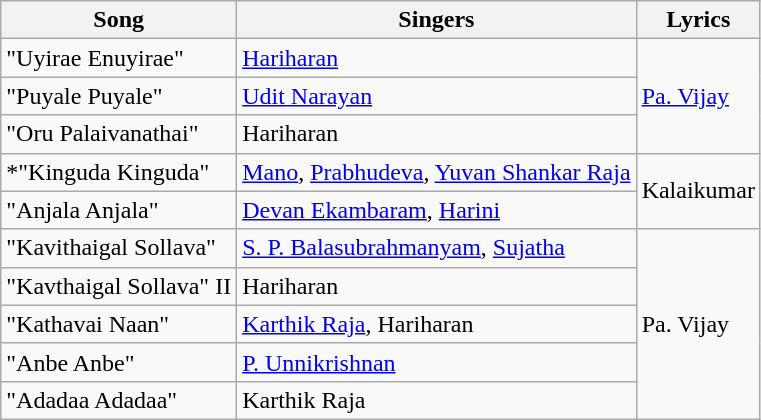<table class="wikitable">
<tr>
<th>Song</th>
<th>Singers</th>
<th>Lyrics</th>
</tr>
<tr>
<td>"Uyirae Enuyirae"</td>
<td><a href='#'>Hariharan</a></td>
<td rowspan=3><a href='#'>Pa. Vijay</a></td>
</tr>
<tr>
<td>"Puyale Puyale"</td>
<td><a href='#'>Udit Narayan</a></td>
</tr>
<tr>
<td>"Oru Palaivanathai"</td>
<td>Hariharan</td>
</tr>
<tr>
<td>*"Kinguda Kinguda"</td>
<td><a href='#'>Mano</a>, <a href='#'>Prabhudeva</a>, <a href='#'>Yuvan Shankar Raja</a></td>
<td rowspan=2>Kalaikumar</td>
</tr>
<tr>
<td>"Anjala Anjala"</td>
<td><a href='#'>Devan Ekambaram</a>, <a href='#'>Harini</a></td>
</tr>
<tr>
<td>"Kavithaigal Sollava"</td>
<td><a href='#'>S. P. Balasubrahmanyam</a>, <a href='#'>Sujatha</a></td>
<td rowspan=5>Pa. Vijay</td>
</tr>
<tr>
<td>"Kavthaigal Sollava" II</td>
<td>Hariharan</td>
</tr>
<tr>
<td>"Kathavai Naan"</td>
<td><a href='#'>Karthik Raja</a>, Hariharan</td>
</tr>
<tr>
<td>"Anbe Anbe"</td>
<td><a href='#'>P. Unnikrishnan</a></td>
</tr>
<tr>
<td>"Adadaa Adadaa"</td>
<td>Karthik Raja</td>
</tr>
</table>
